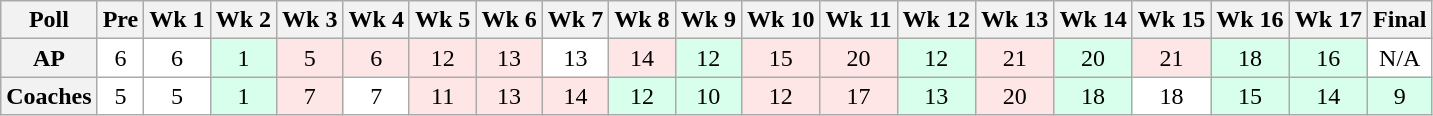<table class="wikitable" style="white-space:nowrap;">
<tr>
<th>Poll</th>
<th>Pre</th>
<th>Wk 1</th>
<th>Wk 2</th>
<th>Wk 3</th>
<th>Wk 4</th>
<th>Wk 5</th>
<th>Wk 6</th>
<th>Wk 7</th>
<th>Wk 8</th>
<th>Wk 9</th>
<th>Wk 10</th>
<th>Wk 11</th>
<th>Wk 12</th>
<th>Wk 13</th>
<th>Wk 14</th>
<th>Wk 15</th>
<th>Wk 16</th>
<th>Wk 17</th>
<th>Final</th>
</tr>
<tr style="text-align:center;">
<th>AP</th>
<td style="background:#FFF;">6</td>
<td style="background:#FFF;">6</td>
<td style="background:#D8FFEB;">1</td>
<td style="background:#FFE6E6;">5</td>
<td style="background:#FFE6E6;">6</td>
<td style="background:#FFE6E6;">12</td>
<td style="background:#FFE6E6;">13</td>
<td style="background:#FFF;">13</td>
<td style="background:#FFE6E6;">14</td>
<td style="background:#D8FFEB;">12</td>
<td style="background:#FFE6E6;">15</td>
<td style="background:#FFE6E6;">20</td>
<td style="background:#D8FFEB;">12</td>
<td style="background:#FFE6E6;">21</td>
<td style="background:#D8FFEB;">20</td>
<td style="background:#FFE6E6;">21</td>
<td style="background:#D8FFEB;">18</td>
<td style="background:#D8FFEB;">16</td>
<td style="background:#FFF;">N/A</td>
</tr>
<tr style="text-align:center;">
<th>Coaches</th>
<td style="background:#FFF;">5</td>
<td style="background:#FFF;">5</td>
<td style="background:#D8FFEB;">1</td>
<td style="background:#FFE6E6;">7</td>
<td style="background:#FFF;">7</td>
<td style="background:#FFE6E6;">11</td>
<td style="background:#FFE6E6;">13</td>
<td style="background:#FFE6E6;">14</td>
<td style="background:#D8FFEB;">12</td>
<td style="background:#D8FFEB;">10</td>
<td style="background:#FFE6E6;">12</td>
<td style="background:#FFE6E6;">17</td>
<td style="background:#D8FFEB;">13</td>
<td style="background:#FFE6E6;">20</td>
<td style="background:#D8FFEB;">18</td>
<td style="background:#FFF;">18</td>
<td style="background:#D8FFEB;">15</td>
<td style="background:#D8FFEB;">14</td>
<td style="background:#D8FFEB;">9</td>
</tr>
</table>
